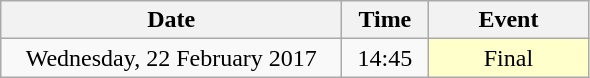<table class = "wikitable" style="text-align:center;">
<tr>
<th width=220>Date</th>
<th width=50>Time</th>
<th width=100>Event</th>
</tr>
<tr>
<td>Wednesday, 22 February 2017</td>
<td>14:45</td>
<td bgcolor=ffffcc>Final</td>
</tr>
</table>
